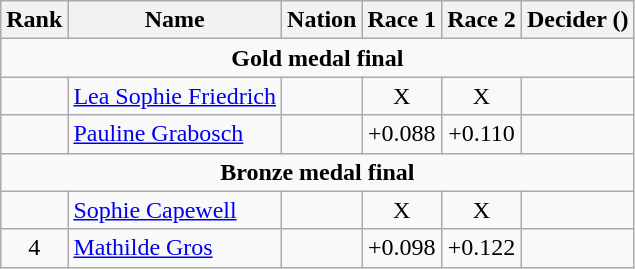<table class="wikitable" style="text-align:center">
<tr>
<th>Rank</th>
<th>Name</th>
<th>Nation</th>
<th>Race 1</th>
<th>Race 2</th>
<th>Decider ()</th>
</tr>
<tr>
<td colspan=6><strong>Gold medal final</strong></td>
</tr>
<tr>
<td></td>
<td align=left><a href='#'>Lea Sophie Friedrich</a></td>
<td align=left></td>
<td>X</td>
<td>X</td>
<td></td>
</tr>
<tr>
<td></td>
<td align=left><a href='#'>Pauline Grabosch</a></td>
<td align=left></td>
<td>+0.088</td>
<td>+0.110</td>
<td></td>
</tr>
<tr>
<td colspan=6><strong>Bronze medal final</strong></td>
</tr>
<tr>
<td></td>
<td align=left><a href='#'>Sophie Capewell</a></td>
<td align=left></td>
<td>X</td>
<td>X</td>
<td></td>
</tr>
<tr>
<td>4</td>
<td align=left><a href='#'>Mathilde Gros</a></td>
<td align=left></td>
<td>+0.098</td>
<td>+0.122</td>
<td></td>
</tr>
</table>
